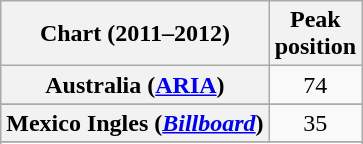<table class="wikitable plainrowheaders sortable">
<tr>
<th>Chart (2011–2012)</th>
<th>Peak<br>position</th>
</tr>
<tr>
<th scope="row">Australia (<a href='#'>ARIA</a>)</th>
<td align="center">74</td>
</tr>
<tr>
</tr>
<tr>
</tr>
<tr>
<th scope="row">Mexico Ingles (<em><a href='#'>Billboard</a></em>)</th>
<td align="center">35</td>
</tr>
<tr>
</tr>
<tr>
</tr>
<tr>
</tr>
</table>
